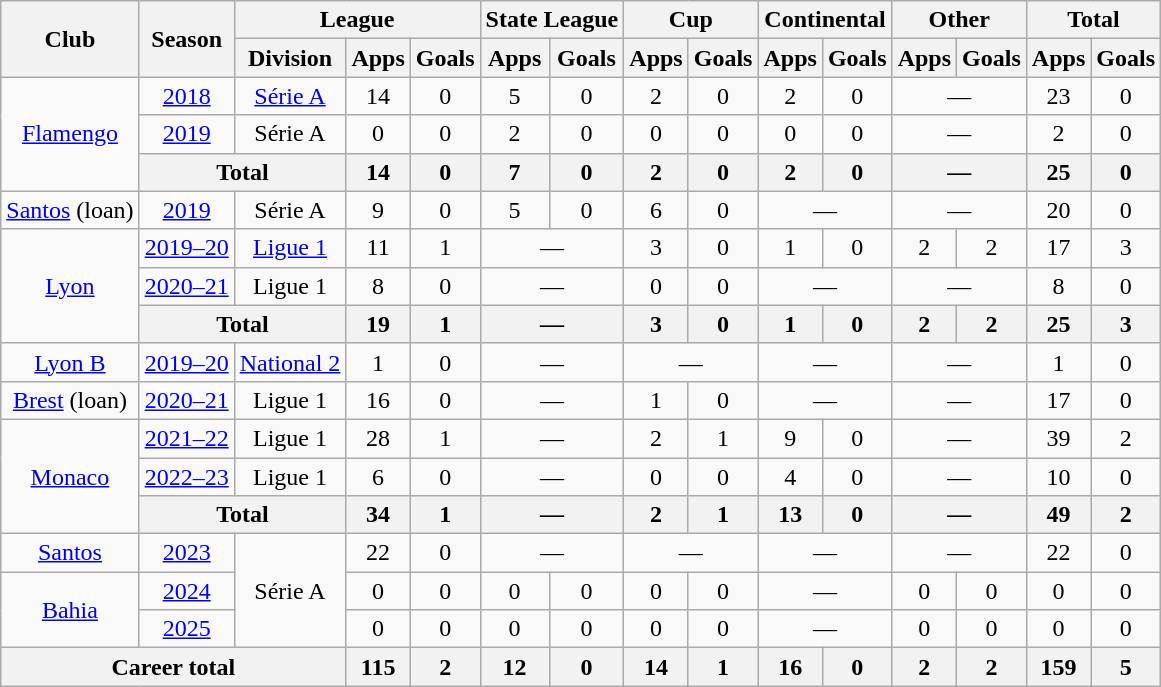<table class="wikitable" style="text-align:center">
<tr>
<th rowspan=2>Club</th>
<th rowspan=2>Season</th>
<th colspan=3>League</th>
<th colspan=2>State League</th>
<th colspan=2>Cup</th>
<th colspan=2>Continental</th>
<th colspan=2>Other</th>
<th colspan=2>Total</th>
</tr>
<tr>
<th>Division</th>
<th>Apps</th>
<th>Goals</th>
<th>Apps</th>
<th>Goals</th>
<th>Apps</th>
<th>Goals</th>
<th>Apps</th>
<th>Goals</th>
<th>Apps</th>
<th>Goals</th>
<th>Apps</th>
<th>Goals</th>
</tr>
<tr>
<td rowspan="3"><a href='#'>Flamengo</a></td>
<td><a href='#'>2018</a></td>
<td><a href='#'>Série A</a></td>
<td>14</td>
<td>0</td>
<td>5</td>
<td>0</td>
<td>2</td>
<td>0</td>
<td>2</td>
<td>0</td>
<td colspan="2">—</td>
<td>23</td>
<td>0</td>
</tr>
<tr>
<td><a href='#'>2019</a></td>
<td>Série A</td>
<td>0</td>
<td>0</td>
<td>2</td>
<td>0</td>
<td>0</td>
<td>0</td>
<td>0</td>
<td>0</td>
<td colspan="2">—</td>
<td>2</td>
<td>0</td>
</tr>
<tr>
<th colspan="2">Total</th>
<th>14</th>
<th>0</th>
<th>7</th>
<th>0</th>
<th>2</th>
<th>0</th>
<th>2</th>
<th>0</th>
<th colspan="2">—</th>
<th>25</th>
<th>0</th>
</tr>
<tr>
<td><a href='#'>Santos</a> (loan)</td>
<td><a href='#'>2019</a></td>
<td>Série A</td>
<td>9</td>
<td>0</td>
<td>5</td>
<td>0</td>
<td>6</td>
<td>0</td>
<td colspan="2">—</td>
<td colspan="2">—</td>
<td>20</td>
<td>0</td>
</tr>
<tr>
<td rowspan="3"><a href='#'>Lyon</a></td>
<td><a href='#'>2019–20</a></td>
<td><a href='#'>Ligue 1</a></td>
<td>11</td>
<td>1</td>
<td colspan="2">—</td>
<td>3</td>
<td>0</td>
<td>1</td>
<td>0</td>
<td>2</td>
<td>2</td>
<td>17</td>
<td>3</td>
</tr>
<tr>
<td><a href='#'>2020–21</a></td>
<td>Ligue 1</td>
<td>8</td>
<td>0</td>
<td colspan="2">—</td>
<td>0</td>
<td>0</td>
<td colspan="2">—</td>
<td colspan="2">—</td>
<td>8</td>
<td>0</td>
</tr>
<tr>
<th colspan="2">Total</th>
<th>19</th>
<th>1</th>
<th colspan="2">—</th>
<th>3</th>
<th>0</th>
<th>1</th>
<th>0</th>
<th>2</th>
<th>2</th>
<th>25</th>
<th>3</th>
</tr>
<tr>
<td><a href='#'>Lyon B</a></td>
<td><a href='#'>2019–20</a></td>
<td><a href='#'>National 2</a></td>
<td>1</td>
<td>0</td>
<td colspan="2">—</td>
<td colspan="2">—</td>
<td colspan="2">—</td>
<td colspan="2">—</td>
<td>1</td>
<td>0</td>
</tr>
<tr>
<td><a href='#'>Brest</a> (loan)</td>
<td><a href='#'>2020–21</a></td>
<td>Ligue 1</td>
<td>16</td>
<td>0</td>
<td colspan="2">—</td>
<td>1</td>
<td>0</td>
<td colspan="2">—</td>
<td colspan="2">—</td>
<td>17</td>
<td>0</td>
</tr>
<tr>
<td rowspan="3"><a href='#'>Monaco</a></td>
<td><a href='#'>2021–22</a></td>
<td>Ligue 1</td>
<td>28</td>
<td>1</td>
<td colspan="2">—</td>
<td>2</td>
<td>1</td>
<td>9</td>
<td>0</td>
<td colspan="2">—</td>
<td>39</td>
<td>2</td>
</tr>
<tr>
<td><a href='#'>2022–23</a></td>
<td>Ligue 1</td>
<td>6</td>
<td>0</td>
<td colspan="2">—</td>
<td>0</td>
<td>0</td>
<td>4</td>
<td>0</td>
<td colspan="2">—</td>
<td>10</td>
<td>0</td>
</tr>
<tr>
<th colspan="2">Total</th>
<th>34</th>
<th>1</th>
<th colspan="2">—</th>
<th>2</th>
<th>1</th>
<th>13</th>
<th>0</th>
<th colspan="2">—</th>
<th>49</th>
<th>2</th>
</tr>
<tr>
<td><a href='#'>Santos</a></td>
<td><a href='#'>2023</a></td>
<td rowspan="3">Série A</td>
<td>22</td>
<td>0</td>
<td colspan="2">—</td>
<td colspan="2">—</td>
<td colspan="2">—</td>
<td colspan="2">—</td>
<td>22</td>
<td>0</td>
</tr>
<tr>
<td rowspan="2"><a href='#'>Bahia</a></td>
<td><a href='#'>2024</a></td>
<td>0</td>
<td>0</td>
<td>0</td>
<td>0</td>
<td>0</td>
<td>0</td>
<td colspan="2">—</td>
<td>0</td>
<td>0</td>
<td>0</td>
<td>0</td>
</tr>
<tr>
<td><a href='#'>2025</a></td>
<td>0</td>
<td>0</td>
<td>0</td>
<td>0</td>
<td>0</td>
<td>0</td>
<td colspan="2">—</td>
<td>0</td>
<td>0</td>
<td>0</td>
<td>0</td>
</tr>
<tr>
<th colspan="3">Career total</th>
<th>115</th>
<th>2</th>
<th>12</th>
<th>0</th>
<th>14</th>
<th>1</th>
<th>16</th>
<th>0</th>
<th>2</th>
<th>2</th>
<th>159</th>
<th>5</th>
</tr>
</table>
